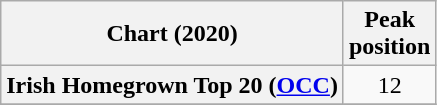<table class="wikitable sortable plainrowheaders" style="text-align:center">
<tr>
<th scope="col">Chart (2020)</th>
<th scope="col">Peak<br>position</th>
</tr>
<tr>
<th scope="row">Irish Homegrown Top 20 (<a href='#'>OCC</a>)</th>
<td>12</td>
</tr>
<tr>
</tr>
</table>
